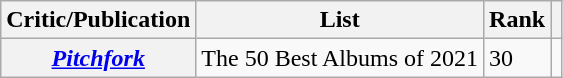<table class="wikitable sortable plainrowheaders" style="border:none; margin:0;">
<tr>
<th scope="col">Critic/Publication</th>
<th scope="col" class="unsortable">List</th>
<th scope="col" data-sort-type="number">Rank</th>
<th scope="col" class="unsortable"></th>
</tr>
<tr>
<th scope="row"><em><a href='#'>Pitchfork</a></em></th>
<td>The 50 Best Albums of 2021</td>
<td>30</td>
<td align="center"></td>
</tr>
</table>
